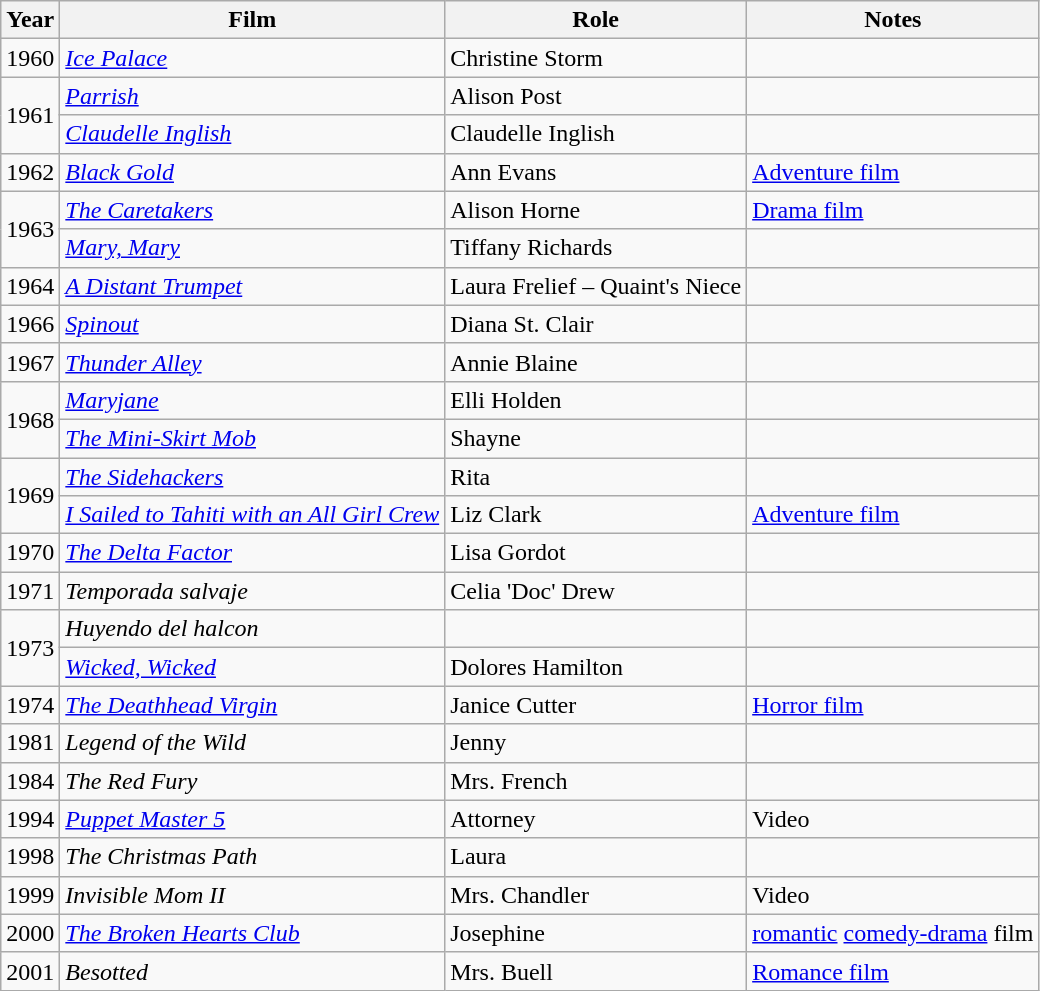<table class="wikitable sortable">
<tr>
<th>Year</th>
<th>Film</th>
<th>Role</th>
<th class="wikitable unsortable">Notes</th>
</tr>
<tr>
<td>1960</td>
<td><em><a href='#'>Ice Palace</a></em></td>
<td>Christine Storm</td>
<td></td>
</tr>
<tr>
<td rowspan="2">1961</td>
<td><em><a href='#'>Parrish</a></em></td>
<td>Alison Post</td>
<td></td>
</tr>
<tr>
<td><em><a href='#'>Claudelle Inglish</a></em></td>
<td>Claudelle Inglish</td>
<td></td>
</tr>
<tr>
<td>1962</td>
<td><em><a href='#'>Black Gold</a></em></td>
<td>Ann Evans</td>
<td><a href='#'>Adventure film</a></td>
</tr>
<tr>
<td rowspan="2">1963</td>
<td><em><a href='#'>The Caretakers</a></em></td>
<td>Alison Horne</td>
<td><a href='#'>Drama film</a></td>
</tr>
<tr>
<td><em><a href='#'>Mary, Mary</a></em></td>
<td>Tiffany Richards</td>
<td></td>
</tr>
<tr>
<td>1964</td>
<td><em><a href='#'>A Distant Trumpet</a></em></td>
<td>Laura Frelief – Quaint's Niece</td>
<td></td>
</tr>
<tr>
<td>1966</td>
<td><em><a href='#'>Spinout</a></em></td>
<td>Diana St. Clair</td>
<td></td>
</tr>
<tr>
<td>1967</td>
<td><em><a href='#'>Thunder Alley</a></em></td>
<td>Annie Blaine</td>
<td></td>
</tr>
<tr>
<td rowspan="2">1968</td>
<td><em><a href='#'>Maryjane</a></em></td>
<td>Elli Holden</td>
<td></td>
</tr>
<tr>
<td><em><a href='#'>The Mini-Skirt Mob</a></em></td>
<td>Shayne</td>
<td></td>
</tr>
<tr>
<td rowspan="2">1969</td>
<td><em><a href='#'>The Sidehackers</a></em></td>
<td>Rita</td>
<td></td>
</tr>
<tr>
<td><em><a href='#'>I Sailed to Tahiti with an All Girl Crew</a></em></td>
<td>Liz Clark</td>
<td><a href='#'>Adventure film</a></td>
</tr>
<tr>
<td>1970</td>
<td><em><a href='#'>The Delta Factor</a></em></td>
<td>Lisa Gordot</td>
<td></td>
</tr>
<tr>
<td>1971</td>
<td><em>Temporada salvaje</em></td>
<td>Celia 'Doc' Drew</td>
<td></td>
</tr>
<tr>
<td rowspan="2">1973</td>
<td><em>Huyendo del halcon</em></td>
<td></td>
<td></td>
</tr>
<tr>
<td><em><a href='#'>Wicked, Wicked</a></em></td>
<td>Dolores Hamilton</td>
<td></td>
</tr>
<tr>
<td>1974</td>
<td><em><a href='#'>The Deathhead Virgin</a></em></td>
<td>Janice Cutter</td>
<td><a href='#'>Horror film</a></td>
</tr>
<tr>
<td>1981</td>
<td><em>Legend of the Wild</em></td>
<td>Jenny</td>
<td></td>
</tr>
<tr>
<td>1984</td>
<td><em>The Red Fury</em></td>
<td>Mrs. French</td>
<td></td>
</tr>
<tr>
<td>1994</td>
<td><em><a href='#'>Puppet Master 5</a></em></td>
<td>Attorney</td>
<td>Video</td>
</tr>
<tr>
<td>1998</td>
<td><em>The Christmas Path</em></td>
<td>Laura</td>
<td></td>
</tr>
<tr>
<td>1999</td>
<td><em>Invisible Mom II</em></td>
<td>Mrs. Chandler</td>
<td>Video</td>
</tr>
<tr>
<td>2000</td>
<td><em><a href='#'>The Broken Hearts Club</a></em></td>
<td>Josephine</td>
<td><a href='#'>romantic</a> <a href='#'>comedy-drama</a> film</td>
</tr>
<tr>
<td>2001</td>
<td><em>Besotted</em></td>
<td>Mrs. Buell</td>
<td><a href='#'>Romance film</a></td>
</tr>
</table>
